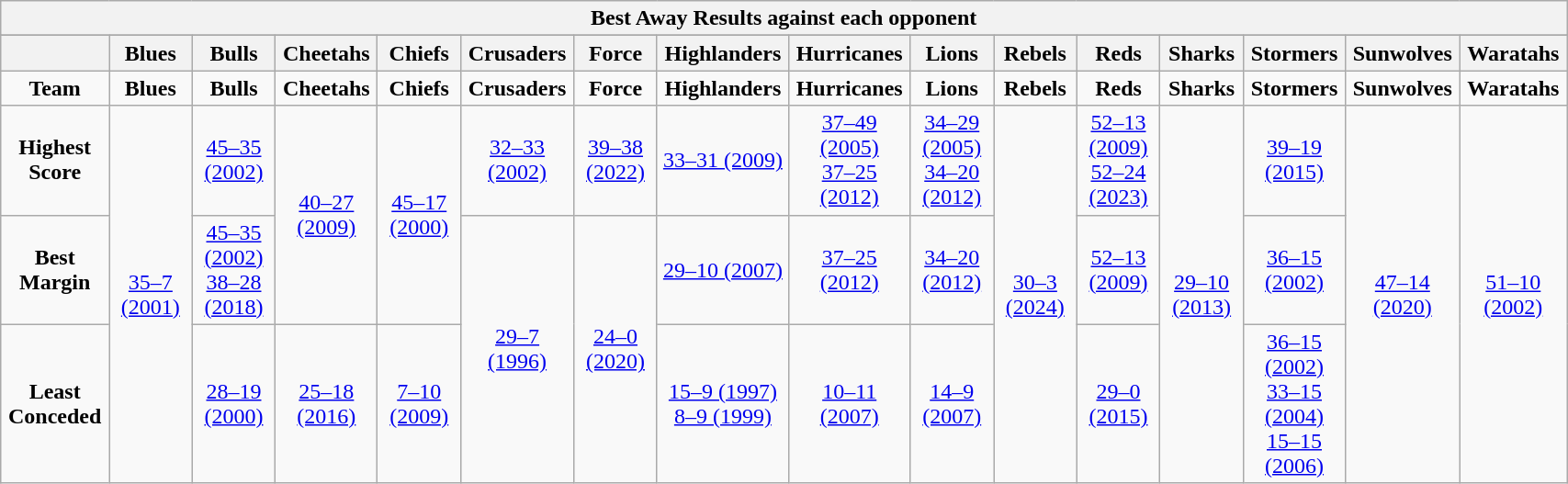<table class="wikitable collapsible sortable mw-collapsed" style="text-align:left; font-size:100%; width:90%;">
<tr>
<th colspan="100%">Best Away Results against each opponent</th>
</tr>
<tr>
</tr>
<tr border=1 cellpadding=5 cellspacing=0 width=90%>
<th style="width:5%;"></th>
<th style="width:5%;">Blues</th>
<th style="width:5%;">Bulls</th>
<th style="width:5%;">Cheetahs</th>
<th style="width:5%;">Chiefs</th>
<th style="width:5%;">Crusaders</th>
<th style="width:5%;">Force</th>
<th style="width:5%;">Highlanders</th>
<th style="width:5%;">Hurricanes</th>
<th style="width:5%;">Lions</th>
<th style="width:5%;">Rebels</th>
<th style="width:5%;">Reds</th>
<th style="width:5%;">Sharks</th>
<th style="width:5%;">Stormers</th>
<th style="width:5%;">Sunwolves</th>
<th style="width:5%;">Waratahs<br></th>
</tr>
<tr align=center>
<td><strong>Team</strong></td>
<td><strong>Blues</strong></td>
<td><strong>Bulls</strong></td>
<td><strong>Cheetahs</strong></td>
<td><strong>Chiefs</strong></td>
<td><strong>Crusaders</strong></td>
<td><strong>Force</strong></td>
<td><strong>Highlanders</strong></td>
<td><strong>Hurricanes</strong></td>
<td><strong>Lions</strong></td>
<td><strong>Rebels</strong></td>
<td><strong>Reds</strong></td>
<td><strong>Sharks</strong></td>
<td><strong>Stormers</strong></td>
<td><strong>Sunwolves</strong></td>
<td><strong>Waratahs</strong></td>
</tr>
<tr align=center>
<td><strong>Highest Score</strong></td>
<td rowspan="3"><a href='#'>35–7 (2001)</a></td>
<td><a href='#'>45–35 (2002)</a></td>
<td rowspan="2"><a href='#'>40–27 (2009)</a></td>
<td rowspan="2"><a href='#'>45–17 (2000)</a></td>
<td><a href='#'>32–33 (2002)</a></td>
<td><a href='#'>39–38 (2022)</a></td>
<td><a href='#'>33–31 (2009)</a></td>
<td><a href='#'>37–49 (2005)</a> <br> <a href='#'>37–25 (2012)</a></td>
<td><a href='#'>34–29 (2005)</a> <br> <a href='#'>34–20 (2012)</a></td>
<td rowspan="3"><a href='#'>30–3 (2024)</a></td>
<td><a href='#'>52–13 (2009)</a> <br> <a href='#'>52–24 (2023)</a></td>
<td rowspan="3"><a href='#'>29–10 (2013)</a></td>
<td><a href='#'>39–19 (2015)</a></td>
<td rowspan="3"><a href='#'>47–14 (2020)</a></td>
<td rowspan="3"><a href='#'>51–10 (2002)</a></td>
</tr>
<tr align=center>
<td><strong>Best Margin</strong></td>
<td><a href='#'>45–35 (2002)</a> <br> <a href='#'>38–28 (2018)</a></td>
<td rowspan="2"><a href='#'>29–7 (1996)</a></td>
<td rowspan="2"><a href='#'>24–0 (2020)</a></td>
<td><a href='#'>29–10 (2007)</a></td>
<td><a href='#'>37–25 (2012)</a></td>
<td><a href='#'>34–20 (2012)</a></td>
<td><a href='#'>52–13 (2009)</a></td>
<td><a href='#'>36–15 (2002)</a></td>
</tr>
<tr align=center>
<td><strong>Least Conceded</strong></td>
<td><a href='#'>28–19 (2000)</a></td>
<td><a href='#'>25–18 (2016)</a></td>
<td><a href='#'>7–10 (2009)</a></td>
<td><a href='#'>15–9 (1997)</a> <br> <a href='#'>8–9 (1999)</a></td>
<td><a href='#'>10–11 (2007)</a></td>
<td><a href='#'>14–9 (2007)</a></td>
<td><a href='#'>29–0 (2015)</a></td>
<td><a href='#'>36–15 (2002)</a> <br> <a href='#'>33–15 (2004)</a> <br> <a href='#'>15–15 (2006)</a></td>
</tr>
</table>
